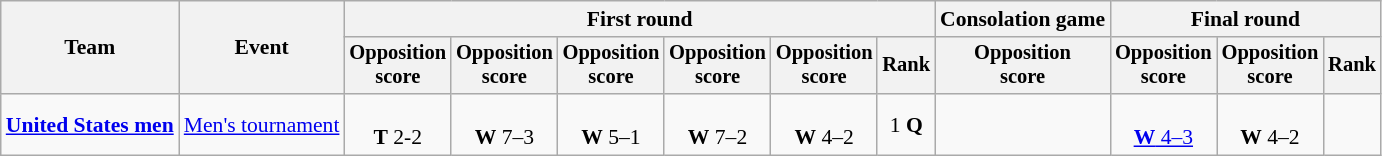<table class=wikitable style=font-size:90%;text-align:center>
<tr>
<th rowspan=2>Team</th>
<th rowspan=2>Event</th>
<th colspan=6>First round</th>
<th>Consolation game</th>
<th colspan=3>Final round</th>
</tr>
<tr style=font-size:95%>
<th>Opposition<br>score</th>
<th>Opposition<br>score</th>
<th>Opposition<br>score</th>
<th>Opposition<br>score</th>
<th>Opposition<br>score</th>
<th>Rank</th>
<th>Opposition<br>score</th>
<th>Opposition<br>score</th>
<th>Opposition<br>score</th>
<th>Rank</th>
</tr>
<tr>
<td align=left><strong><a href='#'>United States men</a></strong></td>
<td align=left><a href='#'>Men's tournament</a></td>
<td><br><strong>T</strong> 2-2</td>
<td><br><strong>W</strong> 7–3</td>
<td><br><strong>W</strong> 5–1</td>
<td><br><strong>W</strong> 7–2</td>
<td><br><strong>W</strong> 4–2</td>
<td>1 <strong>Q</strong></td>
<td></td>
<td><br><a href='#'><strong>W</strong> 4–3</a></td>
<td><br><strong>W</strong> 4–2</td>
<td></td>
</tr>
</table>
